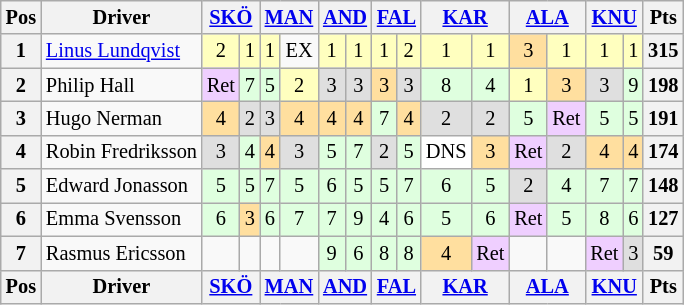<table class="wikitable" style="font-size: 85%; text-align:center">
<tr valign="top">
<th valign="middle">Pos</th>
<th valign="middle">Driver</th>
<th colspan=2><a href='#'>SKÖ</a></th>
<th colspan=2><a href='#'>MAN</a></th>
<th colspan=2><a href='#'>AND</a></th>
<th colspan=2><a href='#'>FAL</a></th>
<th colspan=2><a href='#'>KAR</a></th>
<th colspan=2><a href='#'>ALA</a></th>
<th colspan=2><a href='#'>KNU</a></th>
<th valign="middle">Pts</th>
</tr>
<tr>
<th>1</th>
<td align=left> <a href='#'>Linus Lundqvist</a></td>
<td style="background:#ffffbf;">2</td>
<td style="background:#ffffbf;">1</td>
<td style="background:#ffffbf;">1</td>
<td>EX</td>
<td style="background:#ffffbf;">1</td>
<td style="background:#ffffbf;">1</td>
<td style="background:#ffffbf;">1</td>
<td style="background:#ffffbf;">2</td>
<td style="background:#ffffbf;">1</td>
<td style="background:#ffffbf;">1</td>
<td style="background:#ffdf9f;">3</td>
<td style="background:#ffffbf;">1</td>
<td style="background:#ffffbf;">1</td>
<td style="background:#ffffbf;">1</td>
<th>315</th>
</tr>
<tr>
<th>2</th>
<td align=left> Philip Hall</td>
<td style="background:#efcfff;">Ret</td>
<td style="background:#dfffdf;">7</td>
<td style="background:#dfffdf;">5</td>
<td style="background:#ffffbf;">2</td>
<td style="background:#dfdfdf;">3</td>
<td style="background:#dfdfdf;">3</td>
<td style="background:#ffdf9f;">3</td>
<td style="background:#dfdfdf;">3</td>
<td style="background:#dfffdf;">8</td>
<td style="background:#dfffdf;">4</td>
<td style="background:#ffffbf;">1</td>
<td style="background:#ffdf9f;">3</td>
<td style="background:#dfdfdf;">3</td>
<td style="background:#dfffdf;">9</td>
<th>198</th>
</tr>
<tr>
<th>3</th>
<td align=left> Hugo Nerman</td>
<td style="background:#ffdf9f;">4</td>
<td style="background:#dfdfdf;">2</td>
<td style="background:#dfdfdf;">3</td>
<td style="background:#ffdf9f;">4</td>
<td style="background:#ffdf9f;">4</td>
<td style="background:#ffdf9f;">4</td>
<td style="background:#dfffdf;">7</td>
<td style="background:#ffdf9f;">4</td>
<td style="background:#dfdfdf;">2</td>
<td style="background:#dfdfdf;">2</td>
<td style="background:#dfffdf;">5</td>
<td style="background:#efcfff;">Ret</td>
<td style="background:#dfffdf;">5</td>
<td style="background:#dfffdf;">5</td>
<th>191</th>
</tr>
<tr>
<th>4</th>
<td align=left> Robin Fredriksson</td>
<td style="background:#dfdfdf;">3</td>
<td style="background:#dfffdf;">4</td>
<td style="background:#ffdf9f;">4</td>
<td style="background:#dfdfdf;">3</td>
<td style="background:#dfffdf;">5</td>
<td style="background:#dfffdf;">7</td>
<td style="background:#dfdfdf;">2</td>
<td style="background:#dfffdf;">5</td>
<td style="background:#ffffff;">DNS</td>
<td style="background:#ffdf9f;">3</td>
<td style="background:#efcfff;">Ret</td>
<td style="background:#dfdfdf;">2</td>
<td style="background:#ffdf9f;">4</td>
<td style="background:#ffdf9f;">4</td>
<th>174</th>
</tr>
<tr>
<th>5</th>
<td align=left> Edward Jonasson</td>
<td style="background:#dfffdf;">5</td>
<td style="background:#dfffdf;">5</td>
<td style="background:#dfffdf;">7</td>
<td style="background:#dfffdf;">5</td>
<td style="background:#dfffdf;">6</td>
<td style="background:#dfffdf;">5</td>
<td style="background:#dfffdf;">5</td>
<td style="background:#dfffdf;">7</td>
<td style="background:#dfffdf;">6</td>
<td style="background:#dfffdf;">5</td>
<td style="background:#dfdfdf;">2</td>
<td style="background:#dfffdf;">4</td>
<td style="background:#dfffdf;">7</td>
<td style="background:#dfffdf;">7</td>
<th>148</th>
</tr>
<tr>
<th>6</th>
<td align=left> Emma Svensson</td>
<td style="background:#dfffdf;">6</td>
<td style="background:#ffdf9f;">3</td>
<td style="background:#dfffdf;">6</td>
<td style="background:#dfffdf;">7</td>
<td style="background:#dfffdf;">7</td>
<td style="background:#dfffdf;">9</td>
<td style="background:#dfffdf;">4</td>
<td style="background:#dfffdf;">6</td>
<td style="background:#dfffdf;">5</td>
<td style="background:#dfffdf;">6</td>
<td style="background:#efcfff;">Ret</td>
<td style="background:#dfffdf;">5</td>
<td style="background:#dfffdf;">8</td>
<td style="background:#dfffdf;">6</td>
<th>127</th>
</tr>
<tr>
<th>7</th>
<td align=left> Rasmus Ericsson</td>
<td></td>
<td></td>
<td></td>
<td></td>
<td style="background:#dfffdf;">9</td>
<td style="background:#dfffdf;">6</td>
<td style="background:#dfffdf;">8</td>
<td style="background:#dfffdf;">8</td>
<td style="background:#ffdf9f;">4</td>
<td style="background:#efcfff;">Ret</td>
<td></td>
<td></td>
<td style="background:#efcfff;">Ret</td>
<td style="background:#dfdfdf;">3</td>
<th>59</th>
</tr>
<tr valign="top">
<th valign="middle">Pos</th>
<th valign="middle">Driver</th>
<th colspan=2><a href='#'>SKÖ</a></th>
<th colspan=2><a href='#'>MAN</a></th>
<th colspan=2><a href='#'>AND</a></th>
<th colspan=2><a href='#'>FAL</a></th>
<th colspan=2><a href='#'>KAR</a></th>
<th colspan=2><a href='#'>ALA</a></th>
<th colspan=2><a href='#'>KNU</a></th>
<th valign="middle">Pts</th>
</tr>
</table>
